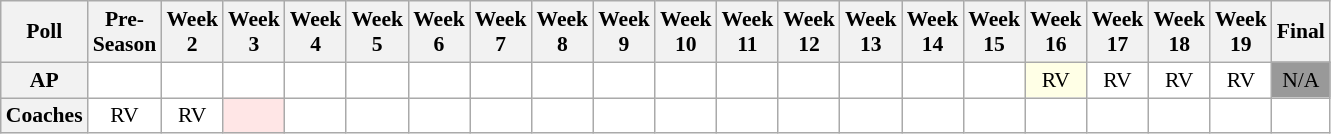<table class="wikitable" style="white-space:nowrap;font-size:90%">
<tr>
<th>Poll</th>
<th>Pre-<br>Season</th>
<th>Week<br>2</th>
<th>Week<br>3</th>
<th>Week<br>4</th>
<th>Week<br>5</th>
<th>Week<br>6</th>
<th>Week<br>7</th>
<th>Week<br>8</th>
<th>Week<br>9</th>
<th>Week<br>10</th>
<th>Week<br>11</th>
<th>Week<br>12</th>
<th>Week<br>13</th>
<th>Week<br>14</th>
<th>Week<br>15</th>
<th>Week<br>16</th>
<th>Week<br>17</th>
<th>Week<br>18</th>
<th>Week<br>19</th>
<th>Final</th>
</tr>
<tr style="text-align:center;">
<th>AP</th>
<td style="background:#FFF;"></td>
<td style="background:#FFF;"></td>
<td style="background:#FFF;"></td>
<td style="background:#FFF;"></td>
<td style="background:#FFF;"></td>
<td style="background:#FFF;"></td>
<td style="background:#FFF;"></td>
<td style="background:#FFF;"></td>
<td style="background:#FFF;"></td>
<td style="background:#FFF;"></td>
<td style="background:#FFF;"></td>
<td style="background:#FFF;"></td>
<td style="background:#FFF;"></td>
<td style="background:#FFF;"></td>
<td style="background:#FFF;"></td>
<td style="background:#FFFFE6;">RV</td>
<td style="background:#FFF;">RV</td>
<td style="background:#FFF;">RV</td>
<td style="background:#FFF;">RV</td>
<td style="background:#999;">N/A</td>
</tr>
<tr style="text-align:center;">
<th>Coaches</th>
<td style="background:#FFF;">RV</td>
<td style="background:#FFF;">RV</td>
<td style="background:#FFE6E6;"></td>
<td style="background:#FFF;"></td>
<td style="background:#FFF;"></td>
<td style="background:#FFF;"></td>
<td style="background:#FFF;"></td>
<td style="background:#FFF;"></td>
<td style="background:#FFF;"></td>
<td style="background:#FFF;"></td>
<td style="background:#FFF;"></td>
<td style="background:#FFF;"></td>
<td style="background:#FFF;"></td>
<td style="background:#FFF;"></td>
<td style="background:#FFF;"></td>
<td style="background:#FFF;"></td>
<td style="background:#FFF;"></td>
<td style="background:#FFF;"></td>
<td style="background:#FFF;"></td>
<td style="background:#FFF;"></td>
</tr>
</table>
